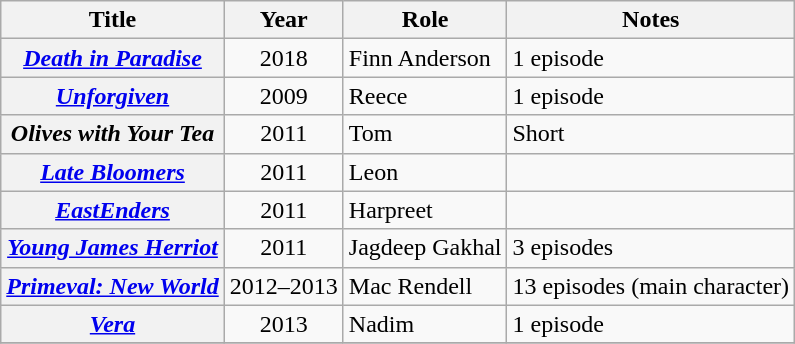<table class="wikitable sortable">
<tr>
<th>Title</th>
<th>Year</th>
<th>Role</th>
<th class="unsortable">Notes</th>
</tr>
<tr>
<th scope="row"><em><a href='#'>Death in Paradise</a></em></th>
<td align="center">2018</td>
<td>Finn Anderson</td>
<td>1 episode</td>
</tr>
<tr>
<th scope="row"><em><a href='#'>Unforgiven</a></em></th>
<td align="center">2009</td>
<td>Reece</td>
<td>1 episode</td>
</tr>
<tr>
<th scope="row"><em>Olives with Your Tea</em></th>
<td align="center">2011</td>
<td>Tom</td>
<td>Short</td>
</tr>
<tr>
<th scope="row"><em><a href='#'>Late Bloomers</a></em></th>
<td align="center">2011</td>
<td>Leon</td>
<td></td>
</tr>
<tr>
<th scope="row"><em><a href='#'>EastEnders</a></em></th>
<td align="center">2011</td>
<td>Harpreet</td>
<td></td>
</tr>
<tr>
<th scope="row"><em><a href='#'>Young James Herriot</a></em></th>
<td align="center">2011</td>
<td>Jagdeep Gakhal</td>
<td>3 episodes</td>
</tr>
<tr>
<th scope="row"><em><a href='#'>Primeval: New World</a></em></th>
<td align="center">2012–2013</td>
<td>Mac Rendell</td>
<td>13 episodes (main character)</td>
</tr>
<tr>
<th scope="row"><em><a href='#'>Vera</a></em></th>
<td align="center">2013</td>
<td>Nadim</td>
<td>1 episode</td>
</tr>
<tr>
</tr>
</table>
